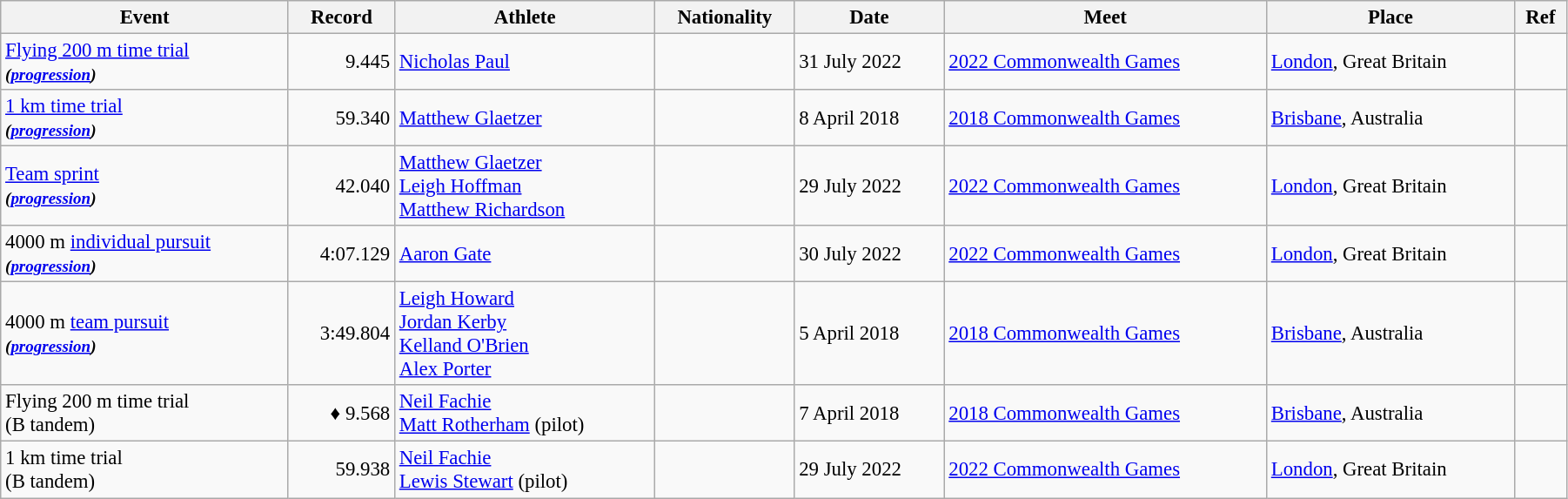<table class="wikitable" style="font-size:95%; width: 95%;">
<tr>
<th>Event</th>
<th>Record</th>
<th>Athlete</th>
<th>Nationality</th>
<th>Date</th>
<th>Meet</th>
<th>Place</th>
<th>Ref</th>
</tr>
<tr>
<td><a href='#'>Flying 200 m time trial</a><br><small><em> <strong>(<a href='#'>progression</a>)</strong> </em></small></td>
<td align=right>9.445</td>
<td><a href='#'>Nicholas Paul</a></td>
<td></td>
<td>31 July 2022</td>
<td><a href='#'>2022 Commonwealth Games</a></td>
<td><a href='#'>London</a>, Great Britain</td>
<td></td>
</tr>
<tr>
<td><a href='#'>1 km time trial</a><br><small><em> <strong>(<a href='#'>progression</a>)</strong> </em></small></td>
<td align=right>59.340</td>
<td><a href='#'>Matthew Glaetzer</a></td>
<td></td>
<td>8 April 2018</td>
<td><a href='#'>2018 Commonwealth Games</a></td>
<td><a href='#'>Brisbane</a>, Australia</td>
<td></td>
</tr>
<tr>
<td><a href='#'>Team sprint</a><br><small><em> <strong>(<a href='#'>progression</a>)</strong> </em></small></td>
<td align=right>42.040</td>
<td><a href='#'>Matthew Glaetzer</a><br><a href='#'>Leigh Hoffman</a><br><a href='#'>Matthew Richardson</a></td>
<td></td>
<td>29 July 2022</td>
<td><a href='#'>2022 Commonwealth Games</a></td>
<td><a href='#'>London</a>, Great Britain</td>
<td></td>
</tr>
<tr>
<td>4000 m <a href='#'>individual pursuit</a><br><small><em> <strong>(<a href='#'>progression</a>)</strong> </em></small></td>
<td align=right>4:07.129</td>
<td><a href='#'>Aaron Gate</a></td>
<td></td>
<td>30 July 2022</td>
<td><a href='#'>2022 Commonwealth Games</a></td>
<td><a href='#'>London</a>, Great Britain</td>
<td></td>
</tr>
<tr>
<td>4000 m <a href='#'>team pursuit</a><br><small><em> <strong>(<a href='#'>progression</a>)</strong> </em></small></td>
<td align=right>3:49.804</td>
<td><a href='#'>Leigh Howard</a><br><a href='#'>Jordan Kerby</a><br><a href='#'>Kelland O'Brien</a><br><a href='#'>Alex Porter</a></td>
<td></td>
<td>5 April 2018</td>
<td><a href='#'>2018 Commonwealth Games</a></td>
<td><a href='#'>Brisbane</a>, Australia</td>
<td></td>
</tr>
<tr>
<td>Flying 200 m time trial<br>(B tandem)</td>
<td align=right>♦ 9.568</td>
<td><a href='#'>Neil Fachie</a><br><a href='#'>Matt Rotherham</a> (pilot)</td>
<td></td>
<td>7 April 2018</td>
<td><a href='#'>2018 Commonwealth Games</a></td>
<td><a href='#'>Brisbane</a>, Australia</td>
<td></td>
</tr>
<tr>
<td>1 km time trial<br>(B tandem)</td>
<td align=right>59.938</td>
<td><a href='#'>Neil Fachie</a><br><a href='#'>Lewis Stewart</a> (pilot)</td>
<td></td>
<td>29 July 2022</td>
<td><a href='#'>2022 Commonwealth Games</a></td>
<td><a href='#'>London</a>, Great Britain</td>
<td></td>
</tr>
</table>
